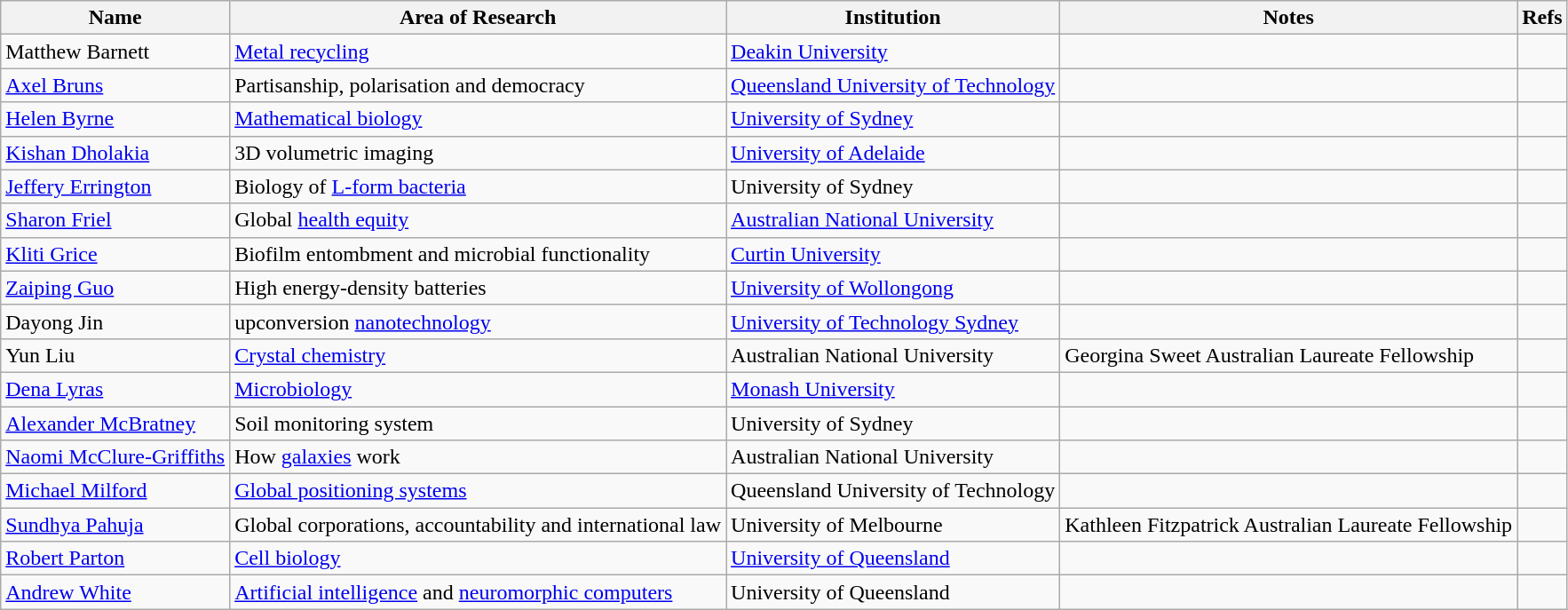<table class="wikitable">
<tr>
<th>Name</th>
<th>Area of Research</th>
<th>Institution</th>
<th>Notes</th>
<th>Refs</th>
</tr>
<tr>
<td>Matthew Barnett</td>
<td><a href='#'>Metal recycling</a></td>
<td><a href='#'>Deakin University</a></td>
<td></td>
<td></td>
</tr>
<tr>
<td><a href='#'>Axel Bruns</a></td>
<td>Partisanship, polarisation and democracy</td>
<td><a href='#'>Queensland University of Technology</a></td>
<td></td>
<td></td>
</tr>
<tr>
<td><a href='#'>Helen Byrne</a></td>
<td><a href='#'>Mathematical biology</a></td>
<td><a href='#'>University of Sydney</a></td>
<td></td>
<td></td>
</tr>
<tr>
<td><a href='#'>Kishan Dholakia</a></td>
<td>3D volumetric imaging</td>
<td><a href='#'>University of Adelaide</a></td>
<td></td>
<td></td>
</tr>
<tr>
<td><a href='#'>Jeffery Errington</a></td>
<td>Biology of <a href='#'>L-form bacteria</a></td>
<td>University of Sydney</td>
<td></td>
<td></td>
</tr>
<tr>
<td><a href='#'>Sharon Friel</a></td>
<td>Global <a href='#'>health equity</a></td>
<td><a href='#'>Australian National University</a></td>
<td></td>
<td></td>
</tr>
<tr>
<td><a href='#'>Kliti Grice</a></td>
<td>Biofilm entombment and  microbial functionality</td>
<td><a href='#'>Curtin University</a></td>
<td></td>
<td></td>
</tr>
<tr>
<td><a href='#'>Zaiping Guo</a></td>
<td>High energy-density batteries</td>
<td><a href='#'>University of Wollongong</a></td>
<td></td>
<td></td>
</tr>
<tr>
<td>Dayong Jin</td>
<td>upconversion <a href='#'>nanotechnology</a></td>
<td><a href='#'>University of Technology Sydney</a></td>
<td></td>
<td></td>
</tr>
<tr>
<td>Yun Liu</td>
<td><a href='#'>Crystal chemistry</a></td>
<td>Australian National University</td>
<td>Georgina Sweet Australian Laureate Fellowship</td>
<td></td>
</tr>
<tr>
<td><a href='#'>Dena Lyras</a></td>
<td><a href='#'>Microbiology</a></td>
<td><a href='#'>Monash University</a></td>
<td></td>
<td></td>
</tr>
<tr>
<td><a href='#'>Alexander McBratney</a></td>
<td>Soil monitoring system</td>
<td>University of Sydney</td>
<td></td>
<td></td>
</tr>
<tr>
<td><a href='#'>Naomi McClure-Griffiths</a></td>
<td>How <a href='#'>galaxies</a> work</td>
<td>Australian National University</td>
<td></td>
<td></td>
</tr>
<tr>
<td><a href='#'>Michael Milford</a></td>
<td><a href='#'>Global positioning systems</a></td>
<td>Queensland University of Technology</td>
<td></td>
<td></td>
</tr>
<tr>
<td><a href='#'>Sundhya Pahuja</a></td>
<td>Global corporations, accountability and international law</td>
<td>University of Melbourne</td>
<td>Kathleen Fitzpatrick Australian Laureate Fellowship</td>
<td></td>
</tr>
<tr>
<td><a href='#'>Robert Parton</a></td>
<td><a href='#'>Cell biology</a></td>
<td><a href='#'>University of Queensland</a></td>
<td></td>
<td></td>
</tr>
<tr>
<td><a href='#'>Andrew White</a></td>
<td><a href='#'>Artificial intelligence</a> and  <a href='#'>neuromorphic computers</a></td>
<td>University of Queensland</td>
<td></td>
<td></td>
</tr>
</table>
